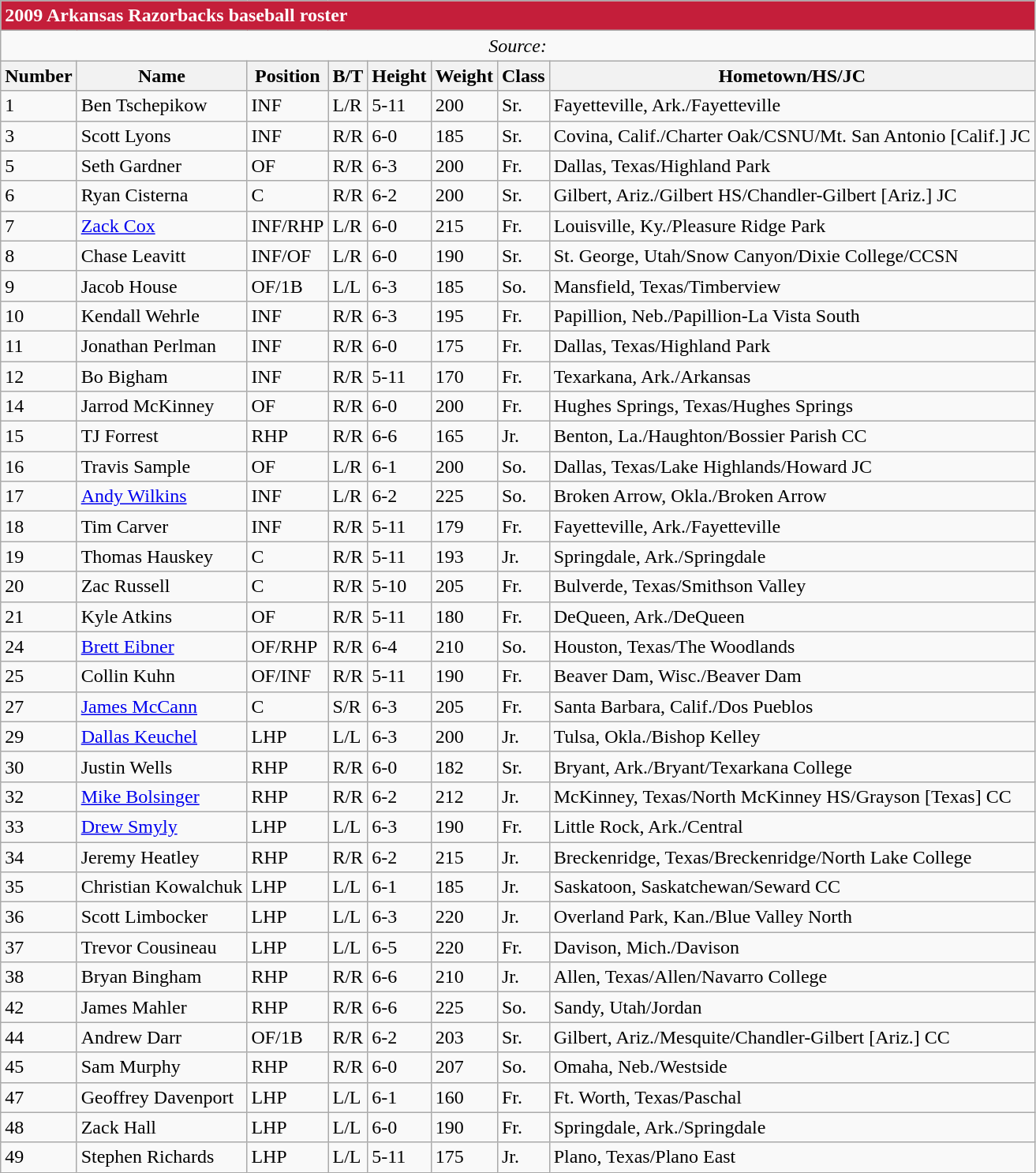<table class="wikitable">
<tr>
<td colspan="9" style="background-color: #C41E3A; color: #FFFFFF"><strong>2009 Arkansas Razorbacks baseball roster</strong></td>
</tr>
<tr>
<td colspan="9" align="center"><em>Source: </em></td>
</tr>
<tr>
<th>Number</th>
<th>Name</th>
<th>Position</th>
<th>B/T</th>
<th>Height</th>
<th>Weight</th>
<th>Class</th>
<th>Hometown/HS/JC</th>
</tr>
<tr>
<td>1</td>
<td>Ben Tschepikow</td>
<td>INF</td>
<td>L/R</td>
<td>5-11</td>
<td>200</td>
<td>Sr.</td>
<td>Fayetteville, Ark./Fayetteville</td>
</tr>
<tr>
<td>3</td>
<td>Scott Lyons</td>
<td>INF</td>
<td>R/R</td>
<td>6-0</td>
<td>185</td>
<td>Sr.</td>
<td>Covina, Calif./Charter Oak/CSNU/Mt. San Antonio [Calif.] JC</td>
</tr>
<tr>
<td>5</td>
<td>Seth Gardner</td>
<td>OF</td>
<td>R/R</td>
<td>6-3</td>
<td>200</td>
<td>Fr.</td>
<td>Dallas, Texas/Highland Park</td>
</tr>
<tr>
<td>6</td>
<td>Ryan Cisterna</td>
<td>C</td>
<td>R/R</td>
<td>6-2</td>
<td>200</td>
<td>Sr.</td>
<td>Gilbert, Ariz./Gilbert HS/Chandler-Gilbert [Ariz.] JC</td>
</tr>
<tr>
<td>7</td>
<td><a href='#'>Zack Cox</a></td>
<td>INF/RHP</td>
<td>L/R</td>
<td>6-0</td>
<td>215</td>
<td>Fr.</td>
<td>Louisville, Ky./Pleasure Ridge Park</td>
</tr>
<tr>
<td>8</td>
<td>Chase Leavitt</td>
<td>INF/OF</td>
<td>L/R</td>
<td>6-0</td>
<td>190</td>
<td>Sr.</td>
<td>St. George, Utah/Snow Canyon/Dixie College/CCSN</td>
</tr>
<tr>
<td>9</td>
<td>Jacob House</td>
<td>OF/1B</td>
<td>L/L</td>
<td>6-3</td>
<td>185</td>
<td>So.</td>
<td>Mansfield, Texas/Timberview</td>
</tr>
<tr>
<td>10</td>
<td>Kendall Wehrle</td>
<td>INF</td>
<td>R/R</td>
<td>6-3</td>
<td>195</td>
<td>Fr.</td>
<td>Papillion, Neb./Papillion-La Vista South</td>
</tr>
<tr>
<td>11</td>
<td>Jonathan Perlman</td>
<td>INF</td>
<td>R/R</td>
<td>6-0</td>
<td>175</td>
<td>Fr.</td>
<td>Dallas, Texas/Highland Park</td>
</tr>
<tr>
<td>12</td>
<td>Bo Bigham</td>
<td>INF</td>
<td>R/R</td>
<td>5-11</td>
<td>170</td>
<td>Fr.</td>
<td>Texarkana, Ark./Arkansas</td>
</tr>
<tr>
<td>14</td>
<td>Jarrod McKinney</td>
<td>OF</td>
<td>R/R</td>
<td>6-0</td>
<td>200</td>
<td>Fr.</td>
<td>Hughes Springs, Texas/Hughes Springs</td>
</tr>
<tr>
<td>15</td>
<td>TJ Forrest</td>
<td>RHP</td>
<td>R/R</td>
<td>6-6</td>
<td>165</td>
<td>Jr.</td>
<td>Benton, La./Haughton/Bossier Parish CC</td>
</tr>
<tr>
<td>16</td>
<td>Travis Sample</td>
<td>OF</td>
<td>L/R</td>
<td>6-1</td>
<td>200</td>
<td>So.</td>
<td>Dallas, Texas/Lake Highlands/Howard JC</td>
</tr>
<tr>
<td>17</td>
<td><a href='#'>Andy Wilkins</a></td>
<td>INF</td>
<td>L/R</td>
<td>6-2</td>
<td>225</td>
<td>So.</td>
<td>Broken Arrow, Okla./Broken Arrow</td>
</tr>
<tr>
<td>18</td>
<td>Tim Carver</td>
<td>INF</td>
<td>R/R</td>
<td>5-11</td>
<td>179</td>
<td>Fr.</td>
<td>Fayetteville, Ark./Fayetteville</td>
</tr>
<tr>
<td>19</td>
<td>Thomas Hauskey</td>
<td>C</td>
<td>R/R</td>
<td>5-11</td>
<td>193</td>
<td>Jr.</td>
<td>Springdale, Ark./Springdale</td>
</tr>
<tr>
<td>20</td>
<td>Zac Russell</td>
<td>C</td>
<td>R/R</td>
<td>5-10</td>
<td>205</td>
<td>Fr.</td>
<td>Bulverde, Texas/Smithson Valley</td>
</tr>
<tr>
<td>21</td>
<td>Kyle Atkins</td>
<td>OF</td>
<td>R/R</td>
<td>5-11</td>
<td>180</td>
<td>Fr.</td>
<td>DeQueen, Ark./DeQueen</td>
</tr>
<tr>
<td>24</td>
<td><a href='#'>Brett Eibner</a></td>
<td>OF/RHP</td>
<td>R/R</td>
<td>6-4</td>
<td>210</td>
<td>So.</td>
<td>Houston, Texas/The Woodlands</td>
</tr>
<tr>
<td>25</td>
<td>Collin Kuhn</td>
<td>OF/INF</td>
<td>R/R</td>
<td>5-11</td>
<td>190</td>
<td>Fr.</td>
<td>Beaver Dam, Wisc./Beaver Dam</td>
</tr>
<tr>
<td>27</td>
<td><a href='#'>James McCann</a></td>
<td>C</td>
<td>S/R</td>
<td>6-3</td>
<td>205</td>
<td>Fr.</td>
<td>Santa Barbara, Calif./Dos Pueblos</td>
</tr>
<tr>
<td>29</td>
<td><a href='#'>Dallas Keuchel</a></td>
<td>LHP</td>
<td>L/L</td>
<td>6-3</td>
<td>200</td>
<td>Jr.</td>
<td>Tulsa, Okla./Bishop Kelley</td>
</tr>
<tr>
<td>30</td>
<td>Justin Wells</td>
<td>RHP</td>
<td>R/R</td>
<td>6-0</td>
<td>182</td>
<td>Sr.</td>
<td>Bryant, Ark./Bryant/Texarkana College</td>
</tr>
<tr>
<td>32</td>
<td><a href='#'>Mike Bolsinger</a></td>
<td>RHP</td>
<td>R/R</td>
<td>6-2</td>
<td>212</td>
<td>Jr.</td>
<td>McKinney, Texas/North McKinney HS/Grayson [Texas] CC</td>
</tr>
<tr>
<td>33</td>
<td><a href='#'>Drew Smyly</a></td>
<td>LHP</td>
<td>L/L</td>
<td>6-3</td>
<td>190</td>
<td>Fr.</td>
<td>Little Rock, Ark./Central</td>
</tr>
<tr>
<td>34</td>
<td>Jeremy Heatley</td>
<td>RHP</td>
<td>R/R</td>
<td>6-2</td>
<td>215</td>
<td>Jr.</td>
<td>Breckenridge, Texas/Breckenridge/North Lake College</td>
</tr>
<tr>
<td>35</td>
<td>Christian Kowalchuk</td>
<td>LHP</td>
<td>L/L</td>
<td>6-1</td>
<td>185</td>
<td>Jr.</td>
<td>Saskatoon, Saskatchewan/Seward CC</td>
</tr>
<tr>
<td>36</td>
<td>Scott Limbocker</td>
<td>LHP</td>
<td>L/L</td>
<td>6-3</td>
<td>220</td>
<td>Jr.</td>
<td>Overland Park, Kan./Blue Valley North</td>
</tr>
<tr>
<td>37</td>
<td>Trevor Cousineau</td>
<td>LHP</td>
<td>L/L</td>
<td>6-5</td>
<td>220</td>
<td>Fr.</td>
<td>Davison, Mich./Davison</td>
</tr>
<tr>
<td>38</td>
<td>Bryan Bingham</td>
<td>RHP</td>
<td>R/R</td>
<td>6-6</td>
<td>210</td>
<td>Jr.</td>
<td>Allen, Texas/Allen/Navarro College</td>
</tr>
<tr>
<td>42</td>
<td>James Mahler</td>
<td>RHP</td>
<td>R/R</td>
<td>6-6</td>
<td>225</td>
<td>So.</td>
<td>Sandy, Utah/Jordan</td>
</tr>
<tr>
<td>44</td>
<td>Andrew Darr</td>
<td>OF/1B</td>
<td>R/R</td>
<td>6-2</td>
<td>203</td>
<td>Sr.</td>
<td>Gilbert, Ariz./Mesquite/Chandler-Gilbert [Ariz.] CC</td>
</tr>
<tr>
<td>45</td>
<td>Sam Murphy</td>
<td>RHP</td>
<td>R/R</td>
<td>6-0</td>
<td>207</td>
<td>So.</td>
<td>Omaha, Neb./Westside</td>
</tr>
<tr>
<td>47</td>
<td>Geoffrey Davenport</td>
<td>LHP</td>
<td>L/L</td>
<td>6-1</td>
<td>160</td>
<td>Fr.</td>
<td>Ft. Worth, Texas/Paschal</td>
</tr>
<tr>
<td>48</td>
<td>Zack Hall</td>
<td>LHP</td>
<td>L/L</td>
<td>6-0</td>
<td>190</td>
<td>Fr.</td>
<td>Springdale, Ark./Springdale</td>
</tr>
<tr>
<td>49</td>
<td>Stephen Richards</td>
<td>LHP</td>
<td>L/L</td>
<td>5-11</td>
<td>175</td>
<td>Jr.</td>
<td>Plano, Texas/Plano East</td>
</tr>
</table>
